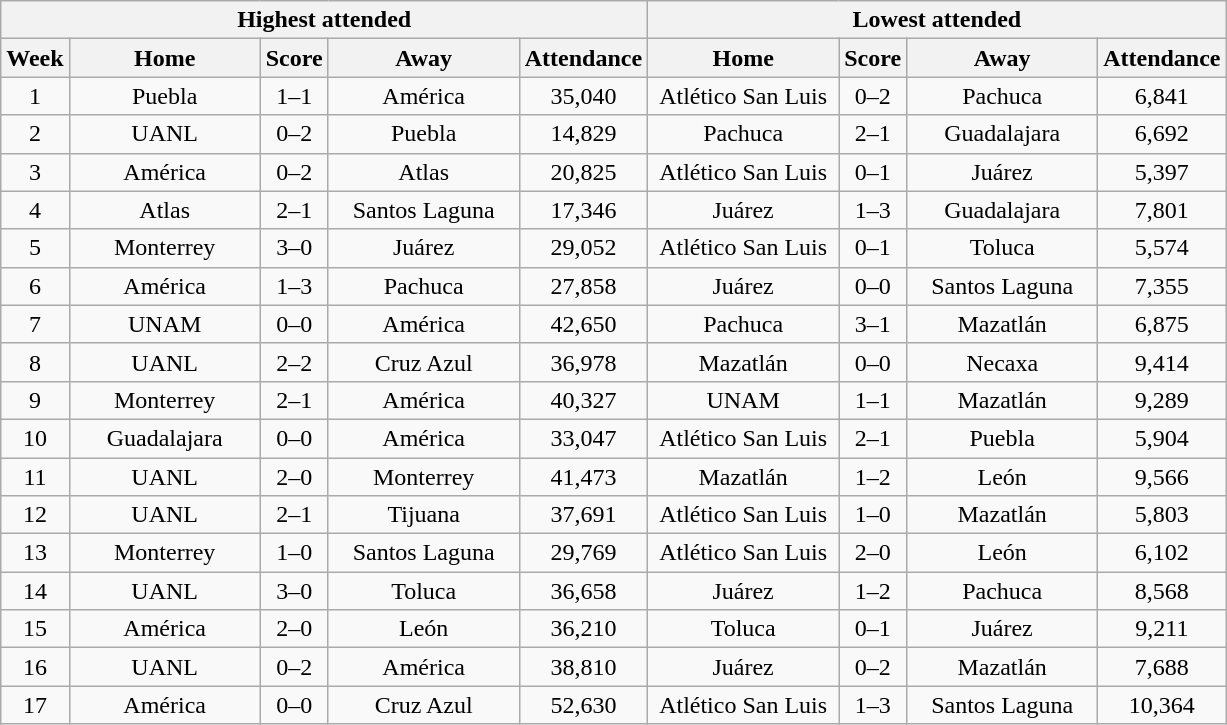<table class="wikitable" style="text-align:center">
<tr>
<th colspan=5>Highest attended</th>
<th colspan=4>Lowest attended</th>
</tr>
<tr>
<th>Week</th>
<th class="unsortable" width=120>Home</th>
<th>Score</th>
<th class="unsortable" width=120>Away</th>
<th>Attendance</th>
<th class="unsortable" width=120>Home</th>
<th>Score</th>
<th class="unsortable" width=120>Away</th>
<th>Attendance</th>
</tr>
<tr>
<td>1</td>
<td>Puebla</td>
<td>1–1</td>
<td>América</td>
<td>35,040</td>
<td>Atlético San Luis</td>
<td>0–2</td>
<td>Pachuca</td>
<td>6,841</td>
</tr>
<tr>
<td>2</td>
<td>UANL</td>
<td>0–2</td>
<td>Puebla</td>
<td>14,829</td>
<td>Pachuca</td>
<td>2–1</td>
<td>Guadalajara</td>
<td>6,692</td>
</tr>
<tr>
<td>3</td>
<td>América</td>
<td>0–2</td>
<td>Atlas</td>
<td>20,825</td>
<td>Atlético San Luis</td>
<td>0–1</td>
<td>Juárez</td>
<td>5,397</td>
</tr>
<tr>
<td>4</td>
<td>Atlas</td>
<td>2–1</td>
<td>Santos Laguna</td>
<td>17,346</td>
<td>Juárez</td>
<td>1–3</td>
<td>Guadalajara</td>
<td>7,801</td>
</tr>
<tr>
<td>5</td>
<td>Monterrey</td>
<td>3–0</td>
<td>Juárez</td>
<td>29,052</td>
<td>Atlético San Luis</td>
<td>0–1</td>
<td>Toluca</td>
<td>5,574</td>
</tr>
<tr>
<td>6</td>
<td>América</td>
<td>1–3</td>
<td>Pachuca</td>
<td>27,858</td>
<td>Juárez</td>
<td>0–0</td>
<td>Santos Laguna</td>
<td>7,355</td>
</tr>
<tr>
<td>7</td>
<td>UNAM</td>
<td>0–0</td>
<td>América</td>
<td>42,650</td>
<td>Pachuca</td>
<td>3–1</td>
<td>Mazatlán</td>
<td>6,875</td>
</tr>
<tr>
<td>8</td>
<td>UANL</td>
<td>2–2</td>
<td>Cruz Azul</td>
<td>36,978</td>
<td>Mazatlán</td>
<td>0–0</td>
<td>Necaxa</td>
<td>9,414</td>
</tr>
<tr>
<td>9</td>
<td>Monterrey</td>
<td>2–1</td>
<td>América</td>
<td>40,327</td>
<td>UNAM</td>
<td>1–1</td>
<td>Mazatlán</td>
<td>9,289</td>
</tr>
<tr>
<td>10</td>
<td>Guadalajara</td>
<td>0–0</td>
<td>América</td>
<td>33,047</td>
<td>Atlético San Luis</td>
<td>2–1</td>
<td>Puebla</td>
<td>5,904</td>
</tr>
<tr>
<td>11</td>
<td>UANL</td>
<td>2–0</td>
<td>Monterrey</td>
<td>41,473</td>
<td>Mazatlán</td>
<td>1–2</td>
<td>León</td>
<td>9,566</td>
</tr>
<tr>
<td>12</td>
<td>UANL</td>
<td>2–1</td>
<td>Tijuana</td>
<td>37,691</td>
<td>Atlético San Luis</td>
<td>1–0</td>
<td>Mazatlán</td>
<td>5,803</td>
</tr>
<tr>
<td>13</td>
<td>Monterrey</td>
<td>1–0</td>
<td>Santos Laguna</td>
<td>29,769</td>
<td>Atlético San Luis</td>
<td>2–0</td>
<td>León</td>
<td>6,102</td>
</tr>
<tr>
<td>14</td>
<td>UANL</td>
<td>3–0</td>
<td>Toluca</td>
<td>36,658</td>
<td>Juárez</td>
<td>1–2</td>
<td>Pachuca</td>
<td>8,568</td>
</tr>
<tr>
<td>15</td>
<td>América</td>
<td>2–0</td>
<td>León</td>
<td>36,210</td>
<td>Toluca</td>
<td>0–1</td>
<td>Juárez</td>
<td>9,211</td>
</tr>
<tr>
<td>16</td>
<td>UANL</td>
<td>0–2</td>
<td>América</td>
<td>38,810</td>
<td>Juárez</td>
<td>0–2</td>
<td>Mazatlán</td>
<td>7,688</td>
</tr>
<tr>
<td>17</td>
<td>América</td>
<td>0–0</td>
<td>Cruz Azul</td>
<td>52,630</td>
<td>Atlético San Luis</td>
<td>1–3</td>
<td>Santos Laguna</td>
<td>10,364</td>
</tr>
</table>
